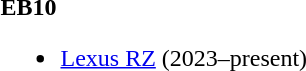<table>
<tr>
<td style="width:50%"><br><strong>EB10</strong><ul><li><a href='#'>Lexus RZ</a> (2023–present)</li></ul></td>
</tr>
</table>
